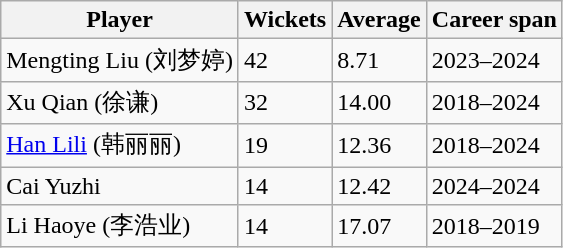<table class="wikitable">
<tr>
<th>Player</th>
<th>Wickets</th>
<th>Average</th>
<th>Career span</th>
</tr>
<tr>
<td>Mengting Liu (刘梦婷)</td>
<td>42</td>
<td>8.71</td>
<td>2023–2024</td>
</tr>
<tr>
<td>Xu Qian (徐谦)</td>
<td>32</td>
<td>14.00</td>
<td>2018–2024</td>
</tr>
<tr>
<td><a href='#'>Han Lili</a> (韩丽丽)</td>
<td>19</td>
<td>12.36</td>
<td>2018–2024</td>
</tr>
<tr>
<td>Cai Yuzhi</td>
<td>14</td>
<td>12.42</td>
<td>2024–2024</td>
</tr>
<tr>
<td>Li Haoye (李浩业)</td>
<td>14</td>
<td>17.07</td>
<td>2018–2019</td>
</tr>
</table>
